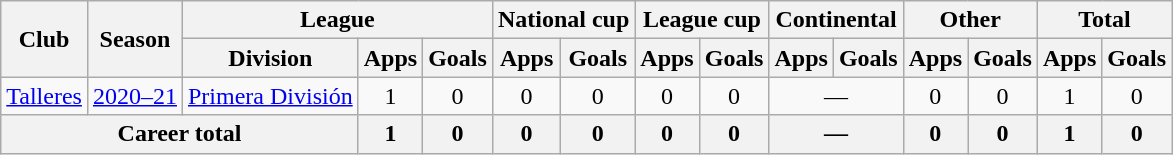<table class="wikitable" style="text-align:center">
<tr>
<th rowspan="2">Club</th>
<th rowspan="2">Season</th>
<th colspan="3">League</th>
<th colspan="2">National cup</th>
<th colspan="2">League cup</th>
<th colspan="2">Continental</th>
<th colspan="2">Other</th>
<th colspan="2">Total</th>
</tr>
<tr>
<th>Division</th>
<th>Apps</th>
<th>Goals</th>
<th>Apps</th>
<th>Goals</th>
<th>Apps</th>
<th>Goals</th>
<th>Apps</th>
<th>Goals</th>
<th>Apps</th>
<th>Goals</th>
<th>Apps</th>
<th>Goals</th>
</tr>
<tr>
<td rowspan="1"><a href='#'>Talleres</a></td>
<td><a href='#'>2020–21</a></td>
<td rowspan="1"><a href='#'>Primera División</a></td>
<td>1</td>
<td>0</td>
<td>0</td>
<td>0</td>
<td>0</td>
<td>0</td>
<td colspan="2">—</td>
<td>0</td>
<td>0</td>
<td>1</td>
<td>0</td>
</tr>
<tr>
<th colspan="3">Career total</th>
<th>1</th>
<th>0</th>
<th>0</th>
<th>0</th>
<th>0</th>
<th>0</th>
<th colspan="2">—</th>
<th>0</th>
<th>0</th>
<th>1</th>
<th>0</th>
</tr>
</table>
